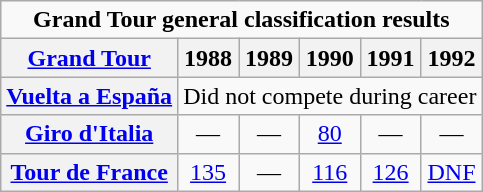<table class="wikitable plainrowheaders">
<tr>
<td colspan=13 align="center"><strong>Grand Tour general classification results</strong></td>
</tr>
<tr>
<th scope="col"><a href='#'>Grand Tour</a></th>
<th scope="col">1988</th>
<th scope="col">1989</th>
<th scope="col">1990</th>
<th scope="col">1991</th>
<th scope="col">1992</th>
</tr>
<tr style="text-align:center;">
<th scope="row"> <a href='#'>Vuelta a España</a></th>
<td colspan=5 rowspan=1>Did not compete during career</td>
</tr>
<tr style="text-align:center;">
<th scope="row"> <a href='#'>Giro d'Italia</a></th>
<td>—</td>
<td>—</td>
<td><a href='#'>80</a></td>
<td>—</td>
<td>—</td>
</tr>
<tr style="text-align:center;">
<th scope="row"> <a href='#'>Tour de France</a></th>
<td><a href='#'>135</a></td>
<td>—</td>
<td><a href='#'>116</a></td>
<td><a href='#'>126</a></td>
<td><a href='#'>DNF</a></td>
</tr>
</table>
